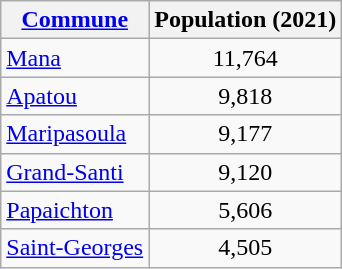<table class=wikitable>
<tr>
<th><a href='#'>Commune</a></th>
<th>Population (2021)</th>
</tr>
<tr>
<td><a href='#'>Mana</a></td>
<td style="text-align: center;">11,764</td>
</tr>
<tr>
<td><a href='#'>Apatou</a></td>
<td style="text-align: center;">9,818</td>
</tr>
<tr>
<td><a href='#'>Maripasoula</a></td>
<td style="text-align: center;">9,177</td>
</tr>
<tr>
<td><a href='#'>Grand-Santi</a></td>
<td style="text-align: center;">9,120</td>
</tr>
<tr>
<td><a href='#'>Papaichton</a></td>
<td style="text-align: center;">5,606</td>
</tr>
<tr>
<td><a href='#'>Saint-Georges</a></td>
<td style="text-align: center;">4,505</td>
</tr>
</table>
